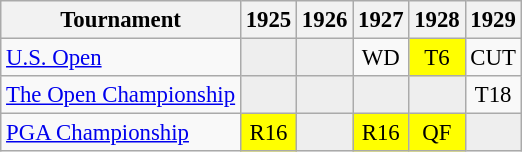<table class="wikitable" style="font-size:95%;text-align:center;">
<tr>
<th>Tournament</th>
<th>1925</th>
<th>1926</th>
<th>1927</th>
<th>1928</th>
<th>1929</th>
</tr>
<tr>
<td align=left><a href='#'>U.S. Open</a></td>
<td style="background:#eeeeee;"></td>
<td style="background:#eeeeee;"></td>
<td>WD</td>
<td style="background:yellow;">T6</td>
<td>CUT</td>
</tr>
<tr>
<td align=left><a href='#'>The Open Championship</a></td>
<td style="background:#eeeeee;"></td>
<td style="background:#eeeeee;"></td>
<td style="background:#eeeeee;"></td>
<td style="background:#eeeeee;"></td>
<td>T18</td>
</tr>
<tr>
<td align=left><a href='#'>PGA Championship</a></td>
<td style="background:yellow;">R16</td>
<td style="background:#eeeeee;"></td>
<td style="background:yellow;">R16</td>
<td style="background:yellow;">QF</td>
<td style="background:#eeeeee;"></td>
</tr>
</table>
